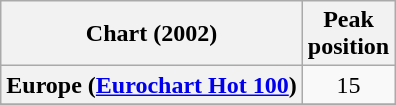<table class="wikitable sortable plainrowheaders" style="text-align:center">
<tr>
<th>Chart (2002)</th>
<th>Peak<br>position</th>
</tr>
<tr>
<th scope="row">Europe (<a href='#'>Eurochart Hot 100</a>)</th>
<td>15</td>
</tr>
<tr>
</tr>
<tr>
</tr>
<tr>
</tr>
<tr>
</tr>
</table>
